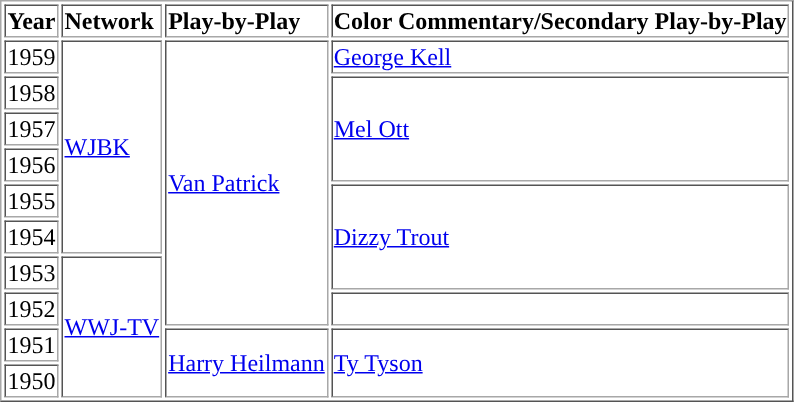<table border="1" cellpadding="1">
<tr>
<td><strong>Year</strong></td>
<td><strong>Network</strong></td>
<td><strong>Play-by-Play</strong></td>
<td><strong>Color Commentary/Secondary Play-by-Play</strong></td>
</tr>
<tr>
<td>1959</td>
<td rowspan=6><a href='#'>WJBK</a></td>
<td rowspan=8><a href='#'>Van Patrick</a></td>
<td><a href='#'>George Kell</a></td>
</tr>
<tr>
<td>1958</td>
<td rowspan=3><a href='#'>Mel Ott</a></td>
</tr>
<tr>
<td>1957</td>
</tr>
<tr>
<td>1956</td>
</tr>
<tr>
<td>1955</td>
<td rowspan=3><a href='#'>Dizzy Trout</a></td>
</tr>
<tr>
<td>1954</td>
</tr>
<tr>
<td>1953</td>
<td rowspan=4><a href='#'>WWJ-TV</a></td>
</tr>
<tr>
<td>1952</td>
<td></td>
</tr>
<tr>
<td>1951</td>
<td rowspan=2><a href='#'>Harry Heilmann</a></td>
<td rowspan=2><a href='#'>Ty Tyson</a></td>
</tr>
<tr>
<td>1950</td>
</tr>
</table>
